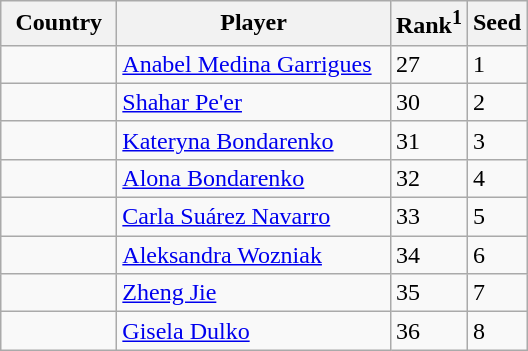<table class="sortable wikitable">
<tr>
<th width="70">Country</th>
<th width="175">Player</th>
<th>Rank<sup>1</sup></th>
<th>Seed</th>
</tr>
<tr>
<td></td>
<td><a href='#'>Anabel Medina Garrigues</a></td>
<td>27</td>
<td>1</td>
</tr>
<tr>
<td></td>
<td><a href='#'>Shahar Pe'er</a></td>
<td>30</td>
<td>2</td>
</tr>
<tr>
<td></td>
<td><a href='#'>Kateryna Bondarenko</a></td>
<td>31</td>
<td>3</td>
</tr>
<tr>
<td></td>
<td><a href='#'>Alona Bondarenko</a></td>
<td>32</td>
<td>4</td>
</tr>
<tr>
<td></td>
<td><a href='#'>Carla Suárez Navarro</a></td>
<td>33</td>
<td>5</td>
</tr>
<tr>
<td></td>
<td><a href='#'>Aleksandra Wozniak</a></td>
<td>34</td>
<td>6</td>
</tr>
<tr>
<td></td>
<td><a href='#'>Zheng Jie</a></td>
<td>35</td>
<td>7</td>
</tr>
<tr>
<td></td>
<td><a href='#'>Gisela Dulko</a></td>
<td>36</td>
<td>8</td>
</tr>
</table>
